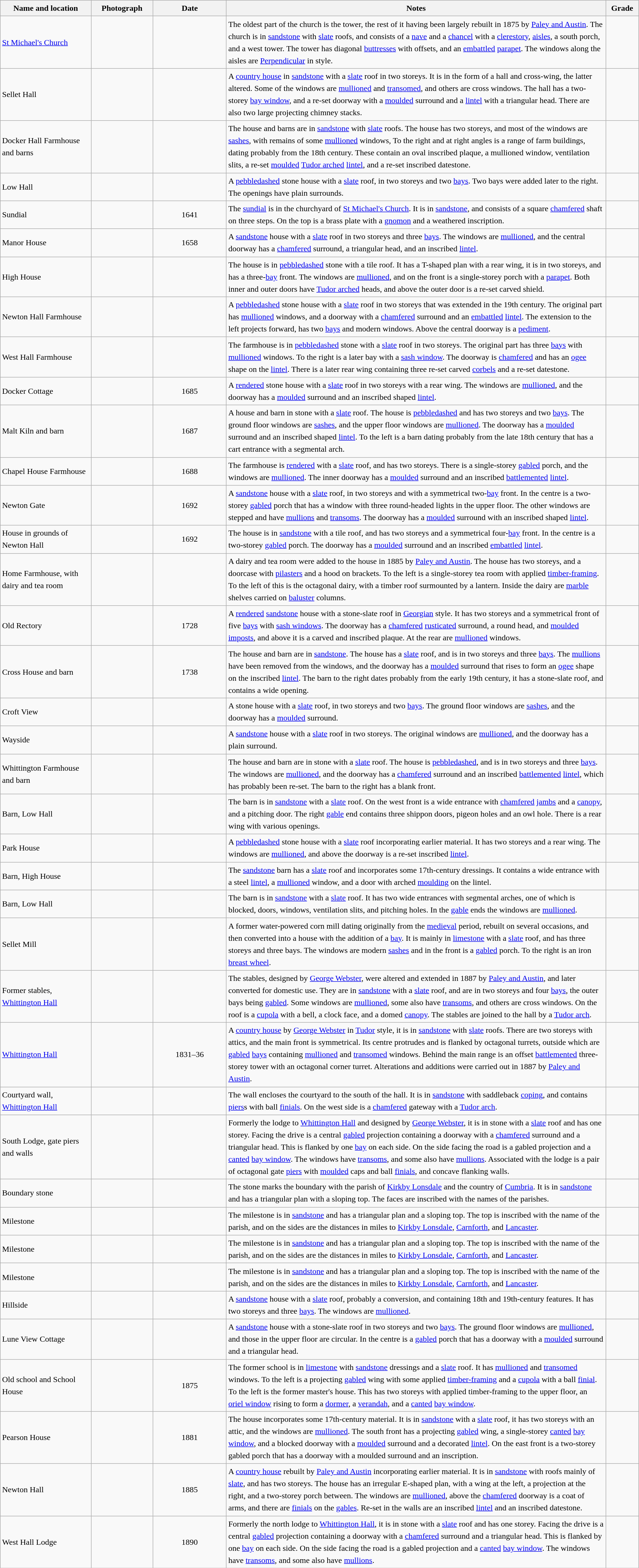<table class="wikitable sortable plainrowheaders" style="width:100%; border:0; text-align:left; line-height:150%;">
<tr>
<th scope="col"  style="width:150px">Name and location</th>
<th scope="col"  style="width:100px" class="unsortable">Photograph</th>
<th scope="col"  style="width:120px">Date</th>
<th scope="col"  style="width:650px" class="unsortable">Notes</th>
<th scope="col"  style="width:50px">Grade</th>
</tr>
<tr>
<td><a href='#'>St Michael's Church</a><br><small></small></td>
<td></td>
<td align="center"></td>
<td>The oldest part of the church is the tower, the rest of it having been largely rebuilt in 1875 by <a href='#'>Paley and Austin</a>.  The church is in <a href='#'>sandstone</a> with <a href='#'>slate</a> roofs, and consists of a <a href='#'>nave</a> and a <a href='#'>chancel</a> with a <a href='#'>clerestory</a>, <a href='#'>aisles</a>, a south porch, and a west tower.  The tower has diagonal <a href='#'>buttresses</a> with offsets, and an <a href='#'>embattled</a> <a href='#'>parapet</a>.  The windows along the aisles are <a href='#'>Perpendicular</a> in style.</td>
<td align="center" ></td>
</tr>
<tr>
<td>Sellet Hall<br><small></small></td>
<td></td>
<td align="center"></td>
<td>A <a href='#'>country house</a> in <a href='#'>sandstone</a> with a <a href='#'>slate</a> roof in two storeys.  It is in the form of a hall and cross-wing, the latter altered.  Some of the windows are <a href='#'>mullioned</a> and <a href='#'>transomed</a>, and others are cross windows.  The hall has a two-storey <a href='#'>bay window</a>, and a re-set doorway with a <a href='#'>moulded</a> surround and a <a href='#'>lintel</a> with a triangular head.  There are also two large projecting chimney stacks.</td>
<td align="center" ></td>
</tr>
<tr>
<td>Docker Hall Farmhouse and barns<br><small></small></td>
<td></td>
<td align="center"></td>
<td>The house and barns are in <a href='#'>sandstone</a> with <a href='#'>slate</a> roofs.  The house has two storeys, and most of the windows are <a href='#'>sashes</a>, with remains of some <a href='#'>mullioned</a> windows,  To the right and at right angles is a range of farm buildings, dating probably from the 18th century.  These contain an oval inscribed plaque, a mullioned window, ventilation slits, a re-set <a href='#'>moulded</a> <a href='#'>Tudor arched</a> <a href='#'>lintel</a>, and a re-set inscribed datestone.</td>
<td align="center" ></td>
</tr>
<tr>
<td>Low Hall<br><small></small></td>
<td></td>
<td align="center"></td>
<td>A <a href='#'>pebbledashed</a> stone house with a <a href='#'>slate</a> roof, in two storeys and two <a href='#'>bays</a>.  Two bays were added later to the right.  The openings have plain surrounds.</td>
<td align="center" ></td>
</tr>
<tr>
<td>Sundial<br><small></small></td>
<td></td>
<td align="center">1641</td>
<td>The <a href='#'>sundial</a> is in the churchyard of <a href='#'>St Michael's Church</a>.  It is in <a href='#'>sandstone</a>, and consists of a square <a href='#'>chamfered</a> shaft on three steps.  On the top is a brass plate with a <a href='#'>gnomon</a> and a weathered inscription.</td>
<td align="center" ></td>
</tr>
<tr>
<td>Manor House<br><small></small></td>
<td></td>
<td align="center">1658</td>
<td>A <a href='#'>sandstone</a> house with a <a href='#'>slate</a> roof in two storeys and three <a href='#'>bays</a>.  The windows are <a href='#'>mullioned</a>, and the central doorway has a <a href='#'>chamfered</a> surround, a triangular head, and an inscribed <a href='#'>lintel</a>.</td>
<td align="center" ></td>
</tr>
<tr>
<td>High House<br><small></small></td>
<td></td>
<td align="center"></td>
<td>The house is in <a href='#'>pebbledashed</a> stone with a tile roof.  It has a T-shaped plan with a rear wing, it is in two storeys, and has a three-<a href='#'>bay</a> front.  The windows are <a href='#'>mullioned</a>, and on the front is a single-storey porch with a <a href='#'>parapet</a>.  Both inner and outer doors have <a href='#'>Tudor arched</a> heads, and above the outer door is a re-set carved shield.</td>
<td align="center" ></td>
</tr>
<tr>
<td>Newton Hall Farmhouse<br><small></small></td>
<td></td>
<td align="center"></td>
<td>A <a href='#'>pebbledashed</a> stone house with a <a href='#'>slate</a> roof in two storeys that was extended in the 19th century.  The original part has <a href='#'>mullioned</a> windows, and a doorway with a <a href='#'>chamfered</a> surround and an <a href='#'>embattled</a> <a href='#'>lintel</a>.  The extension to the left projects forward, has two <a href='#'>bays</a> and modern windows.  Above the central doorway is a <a href='#'>pediment</a>.</td>
<td align="center" ></td>
</tr>
<tr>
<td>West Hall Farmhouse<br><small></small></td>
<td></td>
<td align="center"></td>
<td>The farmhouse is in <a href='#'>pebbledashed</a> stone with a <a href='#'>slate</a> roof in two storeys.  The original part has three <a href='#'>bays</a> with <a href='#'>mullioned</a> windows.  To the right is a later bay with a <a href='#'>sash window</a>.  The doorway is <a href='#'>chamfered</a> and has an <a href='#'>ogee</a> shape on the <a href='#'>lintel</a>.  There is a later rear wing containing three re-set carved <a href='#'>corbels</a> and a re-set datestone.</td>
<td align="center" ></td>
</tr>
<tr>
<td>Docker Cottage<br><small></small></td>
<td></td>
<td align="center">1685</td>
<td>A <a href='#'>rendered</a> stone house with a <a href='#'>slate</a> roof in two storeys with a rear wing.  The windows are <a href='#'>mullioned</a>, and the doorway has a <a href='#'>moulded</a> surround and an inscribed shaped <a href='#'>lintel</a>.</td>
<td align="center" ></td>
</tr>
<tr>
<td>Malt Kiln and barn<br><small></small></td>
<td></td>
<td align="center">1687</td>
<td>A house and barn in stone with a <a href='#'>slate</a> roof.  The house is <a href='#'>pebbledashed</a> and has two storeys and two <a href='#'>bays</a>.  The ground floor windows are <a href='#'>sashes</a>, and the upper floor windows are <a href='#'>mullioned</a>.  The doorway has a <a href='#'>moulded</a> surround and an inscribed shaped <a href='#'>lintel</a>.  To the left is a barn dating probably from the late 18th century that has a cart entrance with a segmental arch.</td>
<td align="center" ></td>
</tr>
<tr>
<td>Chapel House Farmhouse<br><small></small></td>
<td></td>
<td align="center">1688</td>
<td>The farmhouse is <a href='#'>rendered</a> with a <a href='#'>slate</a> roof, and has two storeys.  There is a single-storey <a href='#'>gabled</a> porch, and the windows are <a href='#'>mullioned</a>.  The inner doorway has a <a href='#'>moulded</a> surround and an inscribed <a href='#'>battlemented</a> <a href='#'>lintel</a>.</td>
<td align="center" ></td>
</tr>
<tr>
<td>Newton Gate<br><small></small></td>
<td></td>
<td align="center">1692</td>
<td>A <a href='#'>sandstone</a> house with a <a href='#'>slate</a> roof, in two storeys and with a symmetrical two-<a href='#'>bay</a> front.  In the centre is a two-storey <a href='#'>gabled</a> porch that has a window with three round-headed lights in the upper floor.  The other windows are stepped and have <a href='#'>mullions</a> and <a href='#'>transoms</a>.  The doorway has a <a href='#'>moulded</a> surround with an inscribed shaped <a href='#'>lintel</a>.</td>
<td align="center" ></td>
</tr>
<tr>
<td>House in grounds of Newton Hall<br><small></small></td>
<td></td>
<td align="center">1692</td>
<td>The house is in <a href='#'>sandstone</a> with a tile roof, and has two storeys and a symmetrical four-<a href='#'>bay</a> front.  In the centre is a  two-storey <a href='#'>gabled</a> porch.  The doorway has a <a href='#'>moulded</a> surround and an inscribed <a href='#'>embattled</a> <a href='#'>lintel</a>.</td>
<td align="center" ></td>
</tr>
<tr>
<td>Home Farmhouse, with dairy and tea room<br><small></small></td>
<td></td>
<td align="center"></td>
<td>A dairy and tea room were added to the house in 1885 by <a href='#'>Paley and Austin</a>.  The house has two storeys, and a doorcase with <a href='#'>pilasters</a> and a hood on brackets.  To the left is a single-storey tea room with applied <a href='#'>timber-framing</a>.  To the left of this is the octagonal dairy, with a timber roof surmounted by a lantern.  Inside the dairy are <a href='#'>marble</a> shelves carried on <a href='#'>baluster</a> columns.</td>
<td align="center" ></td>
</tr>
<tr>
<td>Old Rectory<br><small></small></td>
<td></td>
<td align="center">1728</td>
<td>A <a href='#'>rendered</a> <a href='#'>sandstone</a> house with a stone-slate roof in <a href='#'>Georgian</a> style.  It has two storeys and a symmetrical front of five <a href='#'>bays</a> with <a href='#'>sash windows</a>.  The doorway has a <a href='#'>chamfered</a> <a href='#'>rusticated</a> surround, a round head, and <a href='#'>moulded</a> <a href='#'>imposts</a>, and above it is a carved and inscribed plaque.  At the rear are <a href='#'>mullioned</a> windows.</td>
<td align="center" ></td>
</tr>
<tr>
<td>Cross House and barn<br><small></small></td>
<td></td>
<td align="center">1738</td>
<td>The house and barn are in <a href='#'>sandstone</a>.  The house has a <a href='#'>slate</a> roof, and is in two storeys and three <a href='#'>bays</a>.  The <a href='#'>mullions</a> have been removed from the windows, and the doorway has a <a href='#'>moulded</a> surround that rises to form an <a href='#'>ogee</a> shape on the inscribed <a href='#'>lintel</a>.  The barn to the right dates probably from the early 19th century, it has a stone-slate roof, and contains a wide opening.</td>
<td align="center" ></td>
</tr>
<tr>
<td>Croft View<br><small></small></td>
<td></td>
<td align="center"></td>
<td>A stone house with a <a href='#'>slate</a> roof, in two storeys and two <a href='#'>bays</a>.  The ground floor windows are <a href='#'>sashes</a>, and the doorway has a <a href='#'>moulded</a> surround.</td>
<td align="center" ></td>
</tr>
<tr>
<td>Wayside<br><small></small></td>
<td></td>
<td align="center"></td>
<td>A <a href='#'>sandstone</a> house with a <a href='#'>slate</a> roof in two storeys.  The original windows are <a href='#'>mullioned</a>, and the doorway has a plain surround.</td>
<td align="center" ></td>
</tr>
<tr>
<td>Whittington Farmhouse and barn<br><small></small></td>
<td></td>
<td align="center"></td>
<td>The house and barn are in stone with a <a href='#'>slate</a> roof.  The house is <a href='#'>pebbledashed</a>, and is in two storeys and three <a href='#'>bays</a>.  The windows are <a href='#'>mullioned</a>, and the doorway has a <a href='#'>chamfered</a> surround and an inscribed <a href='#'>battlemented</a> <a href='#'>lintel</a>, which has probably been re-set.  The barn to the right has a blank front.</td>
<td align="center" ></td>
</tr>
<tr>
<td>Barn, Low Hall<br><small></small></td>
<td></td>
<td align="center"></td>
<td>The barn is in <a href='#'>sandstone</a> with a <a href='#'>slate</a> roof.  On the west front is a wide entrance with <a href='#'>chamfered</a> <a href='#'>jambs</a> and a <a href='#'>canopy</a>, and a pitching door.  The right <a href='#'>gable</a> end contains three shippon doors, pigeon holes and an owl hole.  There is a rear wing with various openings.</td>
<td align="center" ></td>
</tr>
<tr>
<td>Park House<br><small></small></td>
<td></td>
<td align="center"></td>
<td>A <a href='#'>pebbledashed</a> stone house with a <a href='#'>slate</a> roof incorporating earlier material.  It has two storeys and a rear wing.  The windows are <a href='#'>mullioned</a>, and above the doorway is a re-set inscribed <a href='#'>lintel</a>.</td>
<td align="center" ></td>
</tr>
<tr>
<td>Barn, High House<br><small></small></td>
<td></td>
<td align="center"></td>
<td>The <a href='#'>sandstone</a> barn has a <a href='#'>slate</a> roof and incorporates some 17th-century dressings.  It contains a wide entrance with a steel <a href='#'>lintel</a>, a <a href='#'>mullioned</a> window, and a door with arched <a href='#'>moulding</a> on the lintel.</td>
<td align="center" ></td>
</tr>
<tr>
<td>Barn, Low Hall<br><small></small></td>
<td></td>
<td align="center"></td>
<td>The barn is in <a href='#'>sandstone</a> with a <a href='#'>slate</a> roof.  It has two wide entrances with segmental arches, one of which is blocked, doors, windows, ventilation slits, and pitching holes.  In the <a href='#'>gable</a> ends the windows are <a href='#'>mullioned</a>.</td>
<td align="center" ></td>
</tr>
<tr>
<td>Sellet Mill<br><small></small></td>
<td></td>
<td align="center"></td>
<td>A former water-powered corn mill dating originally from the <a href='#'>medieval</a> period, rebuilt  on several occasions, and then converted into a house with the addition of a <a href='#'>bay</a>.  It is mainly in <a href='#'>limestone</a> with a <a href='#'>slate</a> roof, and has three storeys and three bays.  The windows are modern <a href='#'>sashes</a> and in the front is a <a href='#'>gabled</a> porch.  To the right is an iron <a href='#'>breast wheel</a>.</td>
<td align="center" ></td>
</tr>
<tr>
<td>Former stables,<br><a href='#'>Whittington Hall</a><br><small></small></td>
<td></td>
<td align="center"></td>
<td>The stables, designed by <a href='#'>George Webster</a>, were altered and extended in 1887 by <a href='#'>Paley and Austin</a>, and later converted for domestic use.  They are in <a href='#'>sandstone</a> with a <a href='#'>slate</a> roof, and are in two storeys and four <a href='#'>bays</a>, the outer bays being <a href='#'>gabled</a>.  Some windows are <a href='#'>mullioned</a>, some also have <a href='#'>transoms</a>, and others are cross windows.  On the roof is a <a href='#'>cupola</a> with a bell, a clock face, and a domed <a href='#'>canopy</a>.  The stables are joined to the hall by a <a href='#'>Tudor arch</a>.</td>
<td align="center" ></td>
</tr>
<tr>
<td><a href='#'>Whittington Hall</a><br><small></small></td>
<td></td>
<td align="center">1831–36</td>
<td>A <a href='#'>country house</a> by <a href='#'>George Webster</a> in <a href='#'>Tudor</a> style, it is in <a href='#'>sandstone</a> with <a href='#'>slate</a> roofs.  There are two storeys with attics, and the main front is symmetrical.  Its centre protrudes and is flanked by octagonal turrets, outside which are <a href='#'>gabled</a> <a href='#'>bays</a> containing <a href='#'>mullioned</a> and <a href='#'>transomed</a> windows.  Behind the main range is an offset <a href='#'>battlemented</a> three-storey tower with an octagonal corner turret.  Alterations and additions were carried out in 1887 by <a href='#'>Paley and Austin</a>.</td>
<td align="center" ></td>
</tr>
<tr>
<td>Courtyard wall,<br><a href='#'>Whittington Hall</a><br><small></small></td>
<td></td>
<td align="center"></td>
<td>The wall encloses the courtyard to the south of the hall.  It is in <a href='#'>sandstone</a> with saddleback <a href='#'>coping</a>, and contains <a href='#'>piers</a>s with ball <a href='#'>finials</a>.  On the west side is a <a href='#'>chamfered</a> gateway with a <a href='#'>Tudor arch</a>.</td>
<td align="center" ></td>
</tr>
<tr>
<td>South Lodge, gate piers and walls<br><small></small></td>
<td></td>
<td align="center"></td>
<td>Formerly the lodge to <a href='#'>Whittington Hall</a> and designed by <a href='#'>George Webster</a>, it is in stone with a <a href='#'>slate</a> roof and has one storey.  Facing the drive is a central <a href='#'>gabled</a> projection containing a doorway with a <a href='#'>chamfered</a> surround and a triangular head.  This is flanked by one <a href='#'>bay</a> on each side.  On the side facing the road is a gabled projection and a <a href='#'>canted</a> <a href='#'>bay window</a>.  The windows have <a href='#'>transoms</a>, and some also have <a href='#'>mullions</a>.  Associated with the lodge is a pair of octagonal gate <a href='#'>piers</a> with <a href='#'>moulded</a> caps and ball <a href='#'>finials</a>, and concave flanking walls.</td>
<td align="center" ></td>
</tr>
<tr>
<td>Boundary stone<br><small></small></td>
<td></td>
<td align="center"></td>
<td>The stone marks the boundary with the parish of <a href='#'>Kirkby Lonsdale</a> and the country of <a href='#'>Cumbria</a>.  It is in <a href='#'>sandstone</a> and has a triangular plan with a sloping top.  The faces are inscribed with the names of the parishes.</td>
<td align="center" ></td>
</tr>
<tr>
<td>Milestone<br><small></small></td>
<td></td>
<td align="center"></td>
<td>The milestone is in <a href='#'>sandstone</a> and has a triangular plan and a sloping top.  The top is inscribed with the name of the parish, and on the sides are the distances in miles to <a href='#'>Kirkby Lonsdale</a>, <a href='#'>Carnforth</a>, and <a href='#'>Lancaster</a>.</td>
<td align="center" ></td>
</tr>
<tr>
<td>Milestone<br><small></small></td>
<td></td>
<td align="center"></td>
<td>The milestone is in <a href='#'>sandstone</a> and has a triangular plan and a sloping top.  The top is inscribed with the name of the parish, and on the sides are the distances in miles to <a href='#'>Kirkby Lonsdale</a>, <a href='#'>Carnforth</a>, and <a href='#'>Lancaster</a>.</td>
<td align="center" ></td>
</tr>
<tr>
<td>Milestone<br><small></small></td>
<td></td>
<td align="center"></td>
<td>The milestone is in <a href='#'>sandstone</a> and has a triangular plan and a sloping top.  The top is inscribed with the name of the parish, and on the sides are the distances in miles to <a href='#'>Kirkby Lonsdale</a>, <a href='#'>Carnforth</a>, and <a href='#'>Lancaster</a>.</td>
<td align="center" ></td>
</tr>
<tr>
<td>Hillside<br><small></small></td>
<td></td>
<td align="center"></td>
<td>A <a href='#'>sandstone</a> house with a <a href='#'>slate</a> roof, probably a conversion, and containing 18th and 19th-century features.  It has two storeys and three <a href='#'>bays</a>.  The windows are <a href='#'>mullioned</a>.</td>
<td align="center" ></td>
</tr>
<tr>
<td>Lune View Cottage<br><small></small></td>
<td></td>
<td align="center"></td>
<td>A <a href='#'>sandstone</a> house with a stone-slate roof in two storeys and two <a href='#'>bays</a>.  The ground floor windows are <a href='#'>mullioned</a>, and those in the upper floor are circular.  In the centre is a <a href='#'>gabled</a> porch that has a doorway with a <a href='#'>moulded</a> surround and a triangular head.</td>
<td align="center" ></td>
</tr>
<tr>
<td>Old school and School House<br><small></small></td>
<td></td>
<td align="center">1875</td>
<td>The former school is in <a href='#'>limestone</a> with <a href='#'>sandstone</a> dressings and a <a href='#'>slate</a> roof.  It has <a href='#'>mullioned</a> and <a href='#'>transomed</a> windows.  To the left is a projecting <a href='#'>gabled</a> wing with some applied <a href='#'>timber-framing</a> and a <a href='#'>cupola</a> with a ball <a href='#'>finial</a>.  To the left is the former master's house.  This has two storeys with applied timber-framing to the upper floor, an <a href='#'>oriel window</a> rising to form a <a href='#'>dormer</a>, a <a href='#'>verandah</a>, and a <a href='#'>canted</a> <a href='#'>bay window</a>.</td>
<td align="center" ></td>
</tr>
<tr>
<td>Pearson House<br><small></small></td>
<td></td>
<td align="center">1881</td>
<td>The house incorporates some 17th-century material.  It is in <a href='#'>sandstone</a> with a <a href='#'>slate</a> roof, it has two storeys with an attic, and the windows are <a href='#'>mullioned</a>.  The south front has a projecting <a href='#'>gabled</a> wing, a single-storey <a href='#'>canted</a> <a href='#'>bay window</a>, and a blocked doorway with a <a href='#'>moulded</a> surround and a decorated <a href='#'>lintel</a>.  On the east front is a two-storey gabled porch that has a doorway with a moulded surround and an inscription.</td>
<td align="center" ></td>
</tr>
<tr>
<td>Newton Hall<br><small></small></td>
<td></td>
<td align="center">1885</td>
<td>A <a href='#'>country house</a> rebuilt by <a href='#'>Paley and Austin</a> incorporating earlier material.  It is in <a href='#'>sandstone</a> with roofs mainly of <a href='#'>slate</a>, and has two storeys.  The house has an irregular E-shaped plan, with a wing at the left, a projection at the right, and a two-storey porch between.  The windows are <a href='#'>mullioned</a>, above the <a href='#'>chamfered</a> doorway is a coat of arms, and there are <a href='#'>finials</a> on the <a href='#'>gables</a>.  Re-set in the walls are an inscribed <a href='#'>lintel</a> and an inscribed datestone.</td>
<td align="center" ></td>
</tr>
<tr>
<td>West Hall Lodge<br><small></small></td>
<td></td>
<td align="center">1890</td>
<td>Formerly the north lodge to <a href='#'>Whittington Hall</a>, it is in stone with a <a href='#'>slate</a> roof and has one storey.  Facing the drive is a central <a href='#'>gabled</a> projection containing a doorway with a <a href='#'>chamfered</a> surround and a triangular head.  This is flanked by one <a href='#'>bay</a> on each side.  On the side facing the road is a gabled projection and a <a href='#'>canted</a> <a href='#'>bay window</a>.  The windows have <a href='#'>transoms</a>, and some also have <a href='#'>mullions</a>.</td>
<td align="center" ></td>
</tr>
<tr>
</tr>
</table>
